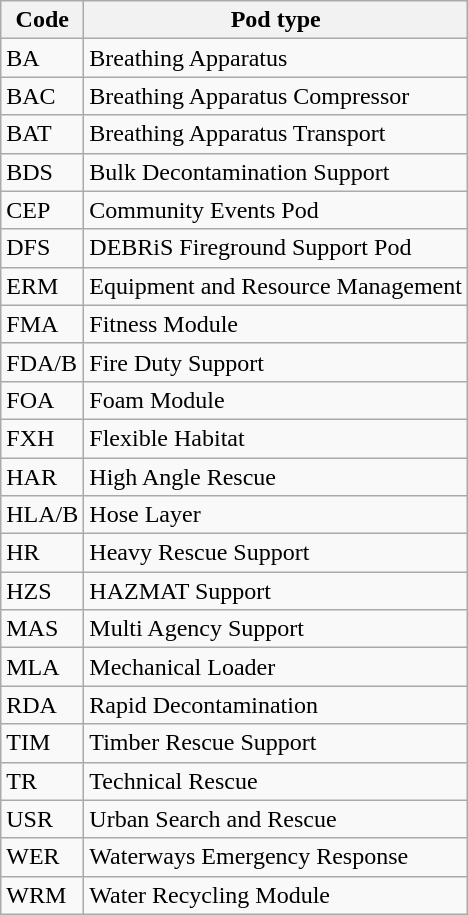<table class="wikitable mw-collapsible" style="vertical-align:bottom;">
<tr>
<th>Code</th>
<th>Pod type</th>
</tr>
<tr>
<td>BA</td>
<td>Breathing Apparatus</td>
</tr>
<tr>
<td>BAC</td>
<td>Breathing Apparatus Compressor</td>
</tr>
<tr>
<td>BAT</td>
<td>Breathing Apparatus Transport</td>
</tr>
<tr>
<td>BDS</td>
<td>Bulk Decontamination Support</td>
</tr>
<tr>
<td>CEP</td>
<td>Community Events Pod</td>
</tr>
<tr>
<td>DFS</td>
<td>DEBRiS Fireground Support Pod</td>
</tr>
<tr>
<td>ERM</td>
<td>Equipment and Resource Management</td>
</tr>
<tr>
<td>FMA</td>
<td>Fitness Module</td>
</tr>
<tr>
<td>FDA/B</td>
<td>Fire Duty Support</td>
</tr>
<tr>
<td>FOA</td>
<td>Foam Module</td>
</tr>
<tr>
<td>FXH</td>
<td>Flexible Habitat</td>
</tr>
<tr>
<td>HAR</td>
<td>High Angle Rescue</td>
</tr>
<tr>
<td>HLA/B</td>
<td>Hose Layer</td>
</tr>
<tr>
<td>HR</td>
<td>Heavy Rescue Support</td>
</tr>
<tr>
<td>HZS</td>
<td>HAZMAT Support</td>
</tr>
<tr>
<td>MAS</td>
<td>Multi Agency Support</td>
</tr>
<tr>
<td>MLA</td>
<td>Mechanical Loader</td>
</tr>
<tr>
<td>RDA</td>
<td>Rapid Decontamination</td>
</tr>
<tr>
<td>TIM</td>
<td>Timber Rescue Support</td>
</tr>
<tr>
<td>TR</td>
<td>Technical Rescue</td>
</tr>
<tr>
<td>USR</td>
<td>Urban Search and Rescue</td>
</tr>
<tr>
<td>WER</td>
<td>Waterways Emergency Response</td>
</tr>
<tr>
<td>WRM</td>
<td>Water Recycling Module</td>
</tr>
</table>
